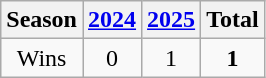<table class="wikitable">
<tr>
<th>Season</th>
<th><a href='#'>2024</a></th>
<th><a href='#'>2025</a></th>
<th>Total</th>
</tr>
<tr align=center>
<td>Wins</td>
<td>0</td>
<td>1</td>
<td><strong>1</strong></td>
</tr>
</table>
